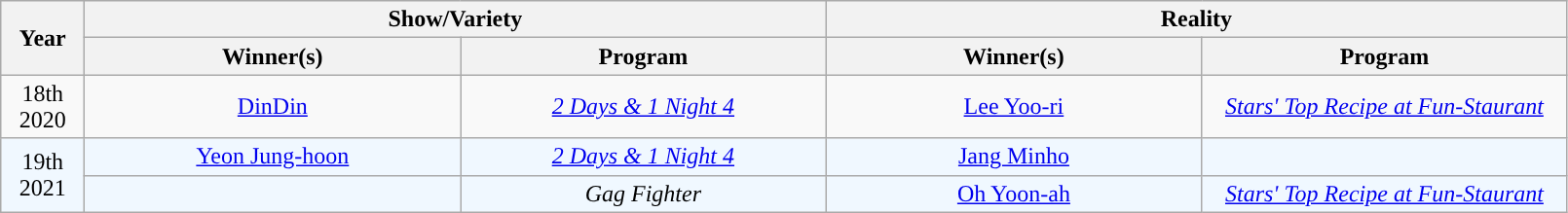<table class="wikitable" style=text-align:center>
<tr>
<th rowspan=2 style="width:50px">Year</th>
<th colspan=2 style="width:500px">Show/Variety</th>
<th colspan=2 style="width:500px">Reality</th>
</tr>
<tr>
<th style="width:250px">Winner(s)</th>
<th>Program</th>
<th style="width:250px">Winner(s)</th>
<th>Program</th>
</tr>
<tr>
<td>18th<br>2020</td>
<td><a href='#'>DinDin</a></td>
<td><a href='#'><em>2 Days & 1 Night 4</em></a></td>
<td><a href='#'>Lee Yoo-ri</a></td>
<td><em><a href='#'>Stars' Top Recipe at Fun-Staurant</a></em></td>
</tr>
<tr style="background:#F0F8FF">
<td rowspan=2>19th<br>2021</td>
<td><a href='#'>Yeon Jung-hoon</a></td>
<td><em><a href='#'>2 Days & 1 Night 4</a></em></td>
<td><a href='#'>Jang Minho</a></td>
<td><em></em></td>
</tr>
<tr style="background:#F0F8FF">
<td></td>
<td><em>Gag Fighter</em></td>
<td><a href='#'>Oh Yoon-ah</a></td>
<td><em><a href='#'>Stars' Top Recipe at Fun-Staurant</a></em></td>
</tr>
</table>
